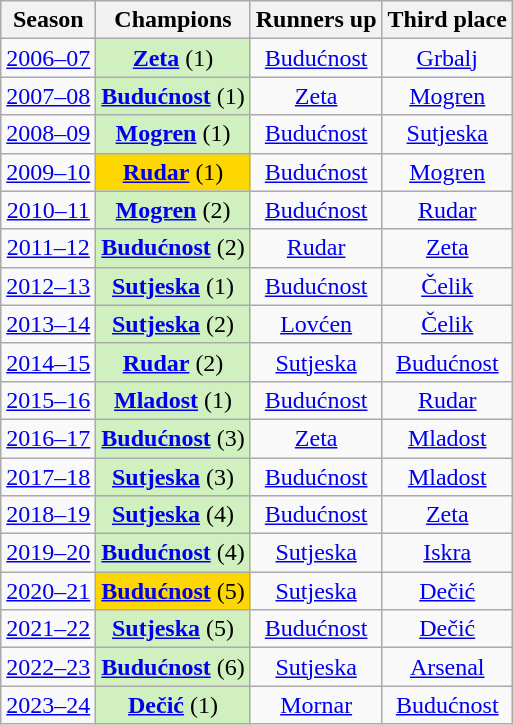<table class="wikitable sortable" style="text-align: center">
<tr>
<th>Season</th>
<th>Champions</th>
<th>Runners up</th>
<th>Third place</th>
</tr>
<tr>
<td><a href='#'>2006–07</a></td>
<td bgcolor="#D0F0C0"><strong><a href='#'>Zeta</a></strong> (1)</td>
<td><a href='#'>Budućnost</a></td>
<td><a href='#'>Grbalj</a></td>
</tr>
<tr>
<td><a href='#'>2007–08</a></td>
<td bgcolor="#D0F0C0"><strong><a href='#'>Budućnost</a></strong> (1)</td>
<td><a href='#'>Zeta</a></td>
<td><a href='#'>Mogren</a></td>
</tr>
<tr>
<td><a href='#'>2008–09</a></td>
<td bgcolor="#D0F0C0"><strong><a href='#'>Mogren</a></strong> (1)</td>
<td><a href='#'>Budućnost</a></td>
<td><a href='#'>Sutjeska</a></td>
</tr>
<tr>
<td><a href='#'>2009–10</a></td>
<td bgcolor="gold"><strong><a href='#'>Rudar</a></strong> (1)</td>
<td><a href='#'>Budućnost</a></td>
<td><a href='#'>Mogren</a></td>
</tr>
<tr>
<td><a href='#'>2010–11</a></td>
<td bgcolor="#D0F0C0"><strong><a href='#'>Mogren</a></strong> (2)</td>
<td><a href='#'>Budućnost</a></td>
<td><a href='#'>Rudar</a></td>
</tr>
<tr>
<td><a href='#'>2011–12</a></td>
<td bgcolor="#D0F0C0"><strong><a href='#'>Budućnost</a></strong> (2)</td>
<td><a href='#'>Rudar</a></td>
<td><a href='#'>Zeta</a></td>
</tr>
<tr>
<td><a href='#'>2012–13</a></td>
<td bgcolor="#D0F0C0"><strong><a href='#'>Sutjeska</a></strong> (1)</td>
<td><a href='#'>Budućnost</a></td>
<td><a href='#'>Čelik</a></td>
</tr>
<tr>
<td><a href='#'>2013–14</a></td>
<td bgcolor="#D0F0C0"><strong><a href='#'>Sutjeska</a></strong> (2)</td>
<td><a href='#'>Lovćen</a></td>
<td><a href='#'>Čelik</a></td>
</tr>
<tr>
<td><a href='#'>2014–15</a></td>
<td bgcolor="#D0F0C0"><strong><a href='#'>Rudar</a></strong> (2)</td>
<td><a href='#'>Sutjeska</a></td>
<td><a href='#'>Budućnost</a></td>
</tr>
<tr>
<td><a href='#'>2015–16</a></td>
<td bgcolor="#D0F0C0"><strong><a href='#'>Mladost</a></strong> (1)</td>
<td><a href='#'>Budućnost</a></td>
<td><a href='#'>Rudar</a></td>
</tr>
<tr>
<td><a href='#'>2016–17</a></td>
<td bgcolor="#D0F0C0"><strong><a href='#'>Budućnost</a></strong> (3)</td>
<td><a href='#'>Zeta</a></td>
<td><a href='#'>Mladost</a></td>
</tr>
<tr>
<td><a href='#'>2017–18</a></td>
<td bgcolor="#D0F0C0"><strong><a href='#'>Sutjeska</a></strong> (3)</td>
<td><a href='#'>Budućnost</a></td>
<td><a href='#'>Mladost</a></td>
</tr>
<tr>
<td><a href='#'>2018–19</a></td>
<td bgcolor="#D0F0C0"><strong><a href='#'>Sutjeska</a></strong> (4)</td>
<td><a href='#'>Budućnost</a></td>
<td><a href='#'>Zeta</a></td>
</tr>
<tr>
<td><a href='#'>2019–20</a></td>
<td bgcolor="#D0F0C0"><strong><a href='#'>Budućnost</a></strong> (4)</td>
<td><a href='#'>Sutjeska</a></td>
<td><a href='#'>Iskra</a></td>
</tr>
<tr>
<td><a href='#'>2020–21</a></td>
<td bgcolor="gold"><strong><a href='#'>Budućnost</a></strong> (5)</td>
<td><a href='#'>Sutjeska</a></td>
<td><a href='#'>Dečić</a></td>
</tr>
<tr>
<td><a href='#'>2021–22</a></td>
<td bgcolor="#D0F0C0"><strong><a href='#'>Sutjeska</a></strong> (5)</td>
<td><a href='#'>Budućnost</a></td>
<td><a href='#'>Dečić</a></td>
</tr>
<tr>
<td><a href='#'>2022–23</a></td>
<td bgcolor="#D0F0C0"><strong><a href='#'>Budućnost</a></strong> (6)</td>
<td><a href='#'>Sutjeska</a></td>
<td><a href='#'>Arsenal</a></td>
</tr>
<tr>
<td><a href='#'>2023–24</a></td>
<td bgcolor="#D0F0C0"><strong><a href='#'>Dečić</a></strong> (1)</td>
<td><a href='#'>Mornar</a></td>
<td><a href='#'>Budućnost</a></td>
</tr>
</table>
